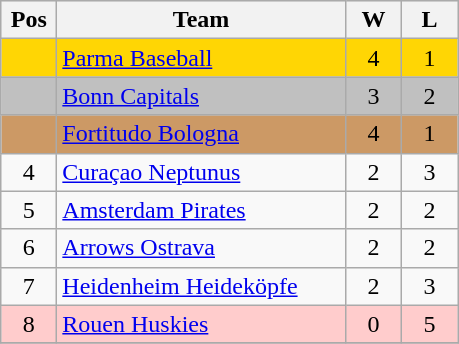<table class="wikitable gauche" style="text-align:center">
<tr bgcolor="e5e5e5">
<th width="30">Pos</th>
<th width="185">Team</th>
<th width="30">W</th>
<th width="30">L</th>
</tr>
<tr bgcolor=#FFD604>
<td></td>
<td align=left> <a href='#'>Parma Baseball</a></td>
<td>4</td>
<td>1</td>
</tr>
<tr bgcolor=#C0C0C0>
<td></td>
<td align=left> <a href='#'>Bonn Capitals</a></td>
<td>3</td>
<td>2</td>
</tr>
<tr bgcolor=#CC9965>
<td></td>
<td align=left> <a href='#'>Fortitudo Bologna</a></td>
<td>4</td>
<td>1</td>
</tr>
<tr>
<td>4</td>
<td align=left> <a href='#'>Curaçao Neptunus</a></td>
<td>2</td>
<td>3</td>
</tr>
<tr>
<td>5</td>
<td align=left> <a href='#'>Amsterdam Pirates</a></td>
<td>2</td>
<td>2</td>
</tr>
<tr>
<td>6</td>
<td align=left> <a href='#'>Arrows Ostrava</a></td>
<td>2</td>
<td>2</td>
</tr>
<tr>
<td>7</td>
<td align=left> <a href='#'>Heidenheim Heideköpfe</a></td>
<td>2</td>
<td>3</td>
</tr>
<tr bgcolor=#FFCCCC>
<td>8</td>
<td align=left> <a href='#'>Rouen Huskies</a></td>
<td>0</td>
<td>5</td>
</tr>
<tr>
</tr>
</table>
